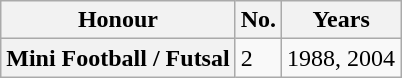<table class="wikitable plainrowheaders">
<tr>
<th scope=col>Honour</th>
<th scope=col>No.</th>
<th scope=col>Years</th>
</tr>
<tr>
<th scope=row>Mini Football / Futsal</th>
<td>2</td>
<td>1988, 2004</td>
</tr>
</table>
